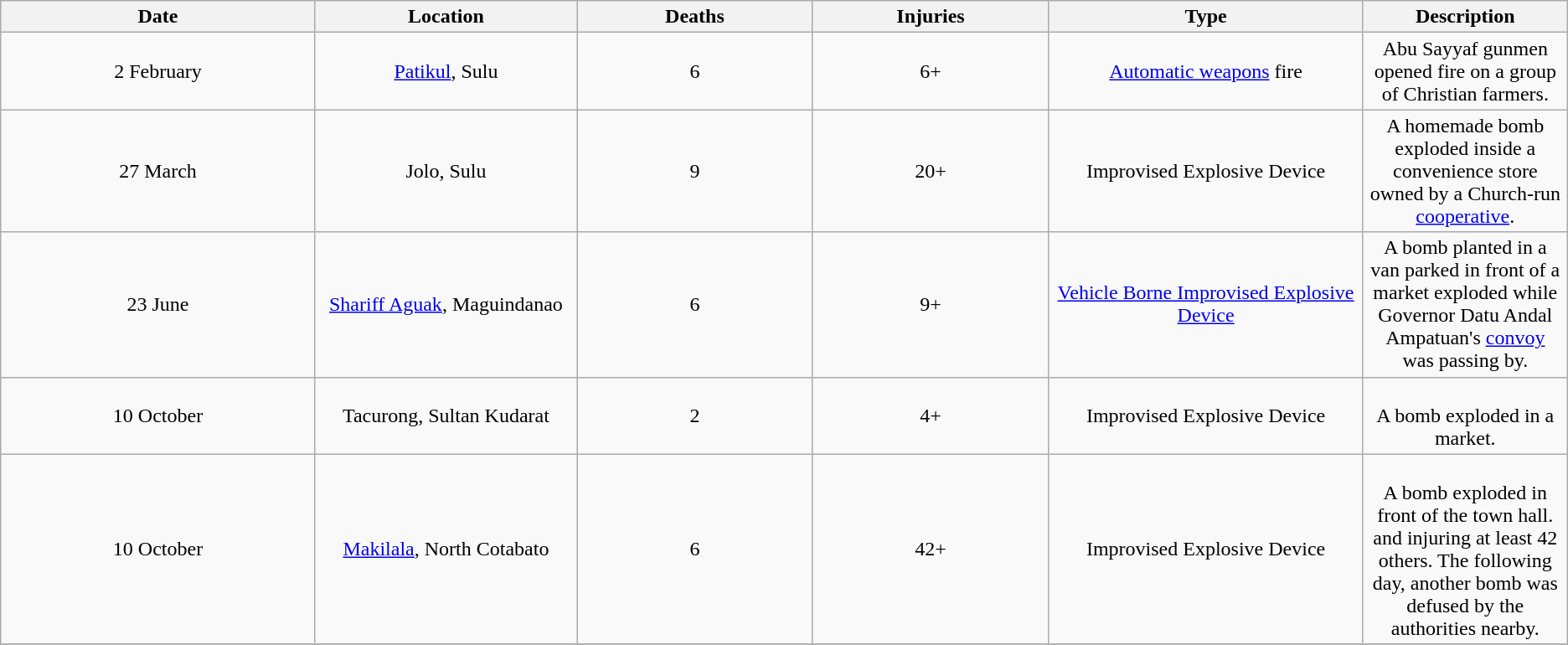<table class="wikitable sortable" style="text-align: center;">
<tr>
<th width="8%">Date</th>
<th width="6%">Location</th>
<th width="6%">Deaths</th>
<th width="6%">Injuries</th>
<th width="8%">Type</th>
<th width="4%">Description</th>
</tr>
<tr>
<td>2 February</td>
<td><a href='#'>Patikul</a>, Sulu</td>
<td>6</td>
<td>6+</td>
<td><a href='#'>Automatic weapons</a> fire</td>
<td>Abu Sayyaf gunmen opened fire on a group of Christian farmers.</td>
</tr>
<tr>
<td>27 March</td>
<td>Jolo, Sulu</td>
<td>9</td>
<td>20+</td>
<td>Improvised Explosive Device</td>
<td>A homemade bomb exploded inside a convenience store owned by a Church-run <a href='#'>cooperative</a>.</td>
</tr>
<tr>
<td>23 June</td>
<td><a href='#'>Shariff Aguak</a>, Maguindanao</td>
<td>6</td>
<td>9+</td>
<td><a href='#'>Vehicle Borne Improvised Explosive Device</a></td>
<td>A bomb planted in a van parked in front of a market exploded while Governor Datu Andal Ampatuan's <a href='#'>convoy</a> was passing by.</td>
</tr>
<tr>
<td>10 October</td>
<td>Tacurong, Sultan Kudarat</td>
<td>2</td>
<td>4+</td>
<td>Improvised Explosive Device</td>
<td><br>A bomb exploded in a market.</td>
</tr>
<tr>
<td>10 October</td>
<td><a href='#'>Makilala</a>, North Cotabato</td>
<td>6</td>
<td>42+</td>
<td>Improvised Explosive Device</td>
<td><br>A bomb exploded in front of the town hall. and injuring at least 42 others. The following day, another bomb was defused by the authorities nearby.</td>
</tr>
<tr>
</tr>
</table>
